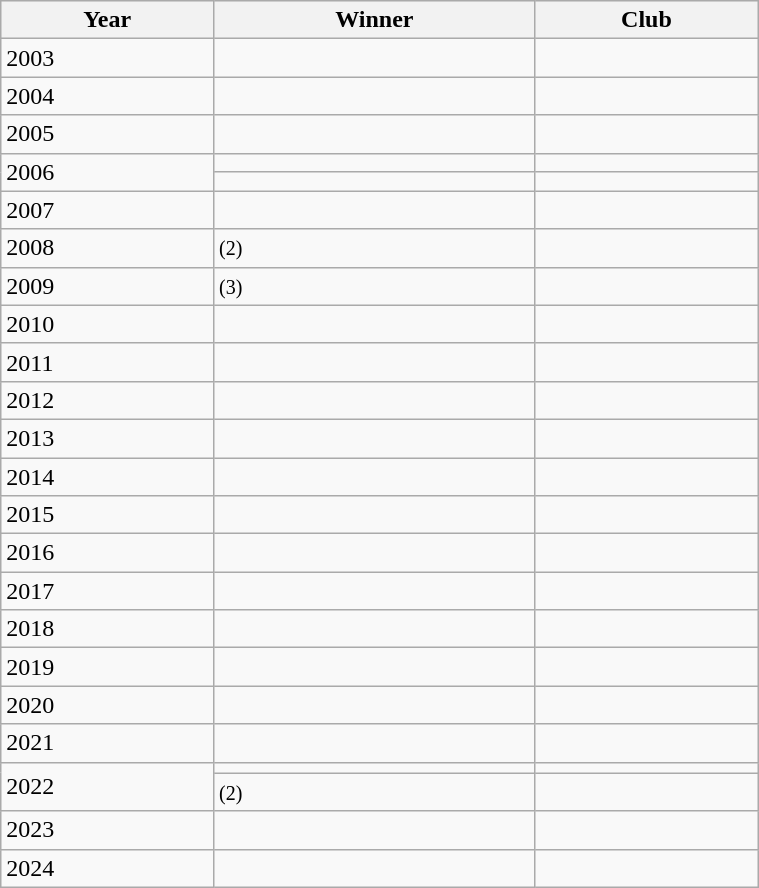<table class="wikitable sortable" width="40%">
<tr bgcolor="#efefef">
<th>Year</th>
<th>Winner</th>
<th>Club</th>
</tr>
<tr>
<td>2003</td>
<td></td>
<td></td>
</tr>
<tr>
<td>2004</td>
<td></td>
<td></td>
</tr>
<tr>
<td>2005</td>
<td></td>
<td></td>
</tr>
<tr>
<td rowspan=2>2006</td>
<td></td>
<td></td>
</tr>
<tr>
<td></td>
<td></td>
</tr>
<tr>
<td>2007</td>
<td></td>
<td></td>
</tr>
<tr>
<td>2008</td>
<td> <small>(2)</small></td>
<td></td>
</tr>
<tr>
<td>2009</td>
<td> <small>(3)</small></td>
<td></td>
</tr>
<tr>
<td>2010</td>
<td></td>
<td></td>
</tr>
<tr>
<td>2011</td>
<td></td>
<td></td>
</tr>
<tr>
<td>2012</td>
<td></td>
<td></td>
</tr>
<tr>
<td>2013</td>
<td></td>
<td></td>
</tr>
<tr>
<td>2014</td>
<td></td>
<td></td>
</tr>
<tr>
<td>2015</td>
<td></td>
<td></td>
</tr>
<tr>
<td>2016</td>
<td></td>
<td></td>
</tr>
<tr>
<td>2017</td>
<td></td>
<td></td>
</tr>
<tr>
<td>2018</td>
<td></td>
<td></td>
</tr>
<tr>
<td>2019</td>
<td></td>
<td></td>
</tr>
<tr>
<td>2020</td>
<td></td>
<td></td>
</tr>
<tr>
<td>2021</td>
<td></td>
<td></td>
</tr>
<tr>
<td rowspan="2">2022</td>
<td></td>
<td></td>
</tr>
<tr>
<td> <small>(2)</small></td>
<td></td>
</tr>
<tr>
<td>2023</td>
<td></td>
<td></td>
</tr>
<tr>
<td>2024</td>
<td></td>
<td></td>
</tr>
</table>
